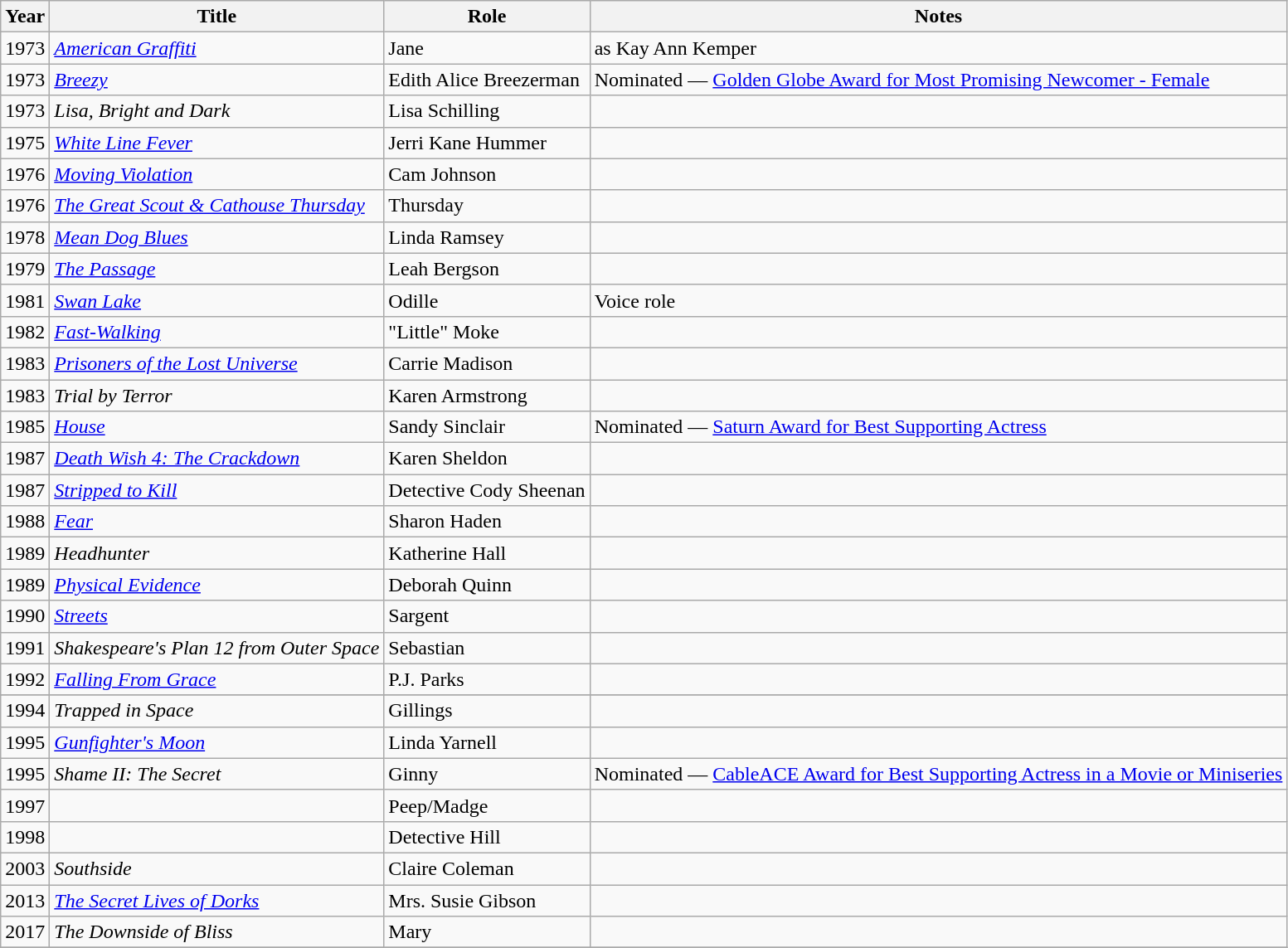<table class="wikitable sortable">
<tr>
<th>Year</th>
<th>Title</th>
<th>Role</th>
<th class="unsortable">Notes</th>
</tr>
<tr>
<td>1973</td>
<td><em><a href='#'>American Graffiti</a></em></td>
<td>Jane</td>
<td>as Kay Ann Kemper</td>
</tr>
<tr>
<td>1973</td>
<td><em><a href='#'>Breezy</a></em></td>
<td>Edith Alice Breezerman</td>
<td>Nominated — <a href='#'>Golden Globe Award for Most Promising Newcomer - Female</a></td>
</tr>
<tr>
<td>1973</td>
<td><em>Lisa, Bright and Dark</em></td>
<td>Lisa Schilling</td>
<td></td>
</tr>
<tr>
<td>1975</td>
<td><em><a href='#'>White Line Fever</a></em></td>
<td>Jerri Kane Hummer</td>
<td></td>
</tr>
<tr>
<td>1976</td>
<td><em><a href='#'>Moving Violation</a></em></td>
<td>Cam Johnson</td>
<td></td>
</tr>
<tr>
<td>1976</td>
<td><em><a href='#'>The Great Scout & Cathouse Thursday</a></em></td>
<td>Thursday</td>
<td></td>
</tr>
<tr>
<td>1978</td>
<td><em><a href='#'>Mean Dog Blues</a></em></td>
<td>Linda Ramsey</td>
<td></td>
</tr>
<tr>
<td>1979</td>
<td><em><a href='#'>The Passage</a></em></td>
<td>Leah Bergson</td>
<td></td>
</tr>
<tr>
<td>1981</td>
<td><em><a href='#'>Swan Lake</a></em></td>
<td>Odille</td>
<td>Voice role</td>
</tr>
<tr>
<td>1982</td>
<td><em><a href='#'>Fast-Walking</a></em></td>
<td>"Little" Moke</td>
<td></td>
</tr>
<tr>
<td>1983</td>
<td><em><a href='#'>Prisoners of the Lost Universe</a></em></td>
<td>Carrie Madison</td>
<td></td>
</tr>
<tr>
<td>1983</td>
<td><em>Trial by Terror</em></td>
<td>Karen Armstrong</td>
<td></td>
</tr>
<tr>
<td>1985</td>
<td><em><a href='#'>House</a></em></td>
<td>Sandy Sinclair</td>
<td>Nominated — <a href='#'>Saturn Award for Best Supporting Actress</a></td>
</tr>
<tr>
<td>1987</td>
<td><em><a href='#'>Death Wish 4: The Crackdown</a></em></td>
<td>Karen Sheldon</td>
<td></td>
</tr>
<tr>
<td>1987</td>
<td><em><a href='#'>Stripped to Kill</a></em></td>
<td>Detective Cody Sheenan</td>
<td></td>
</tr>
<tr>
<td>1988</td>
<td><em><a href='#'>Fear</a></em></td>
<td>Sharon Haden</td>
<td></td>
</tr>
<tr>
<td>1989</td>
<td><em>Headhunter</em></td>
<td>Katherine Hall</td>
<td></td>
</tr>
<tr>
<td>1989</td>
<td><em><a href='#'>Physical Evidence</a></em></td>
<td>Deborah Quinn</td>
<td></td>
</tr>
<tr>
<td>1990</td>
<td><em><a href='#'>Streets</a></em></td>
<td>Sargent</td>
<td></td>
</tr>
<tr>
<td>1991</td>
<td><em>Shakespeare's Plan 12 from Outer Space</em></td>
<td>Sebastian</td>
<td></td>
</tr>
<tr>
<td>1992</td>
<td><em><a href='#'>Falling From Grace</a></em></td>
<td>P.J. Parks</td>
<td></td>
</tr>
<tr>
</tr>
<tr>
<td>1994</td>
<td><em>Trapped in Space</em></td>
<td>Gillings</td>
<td></td>
</tr>
<tr>
<td>1995</td>
<td><em><a href='#'>Gunfighter's Moon</a></em></td>
<td>Linda Yarnell</td>
<td></td>
</tr>
<tr>
<td>1995</td>
<td><em>Shame II: The Secret</em></td>
<td>Ginny</td>
<td>Nominated — <a href='#'>CableACE Award for Best Supporting Actress in a Movie or Miniseries</a></td>
</tr>
<tr>
<td>1997</td>
<td><em></em></td>
<td>Peep/Madge</td>
<td></td>
</tr>
<tr>
<td>1998</td>
<td><em></em></td>
<td>Detective Hill</td>
<td></td>
</tr>
<tr>
<td>2003</td>
<td><em>Southside</em></td>
<td>Claire Coleman</td>
<td></td>
</tr>
<tr>
<td>2013</td>
<td><em><a href='#'>The Secret Lives of Dorks</a></em></td>
<td>Mrs. Susie Gibson</td>
<td></td>
</tr>
<tr>
<td>2017</td>
<td><em>The Downside of Bliss</em></td>
<td>Mary</td>
<td></td>
</tr>
<tr>
</tr>
</table>
